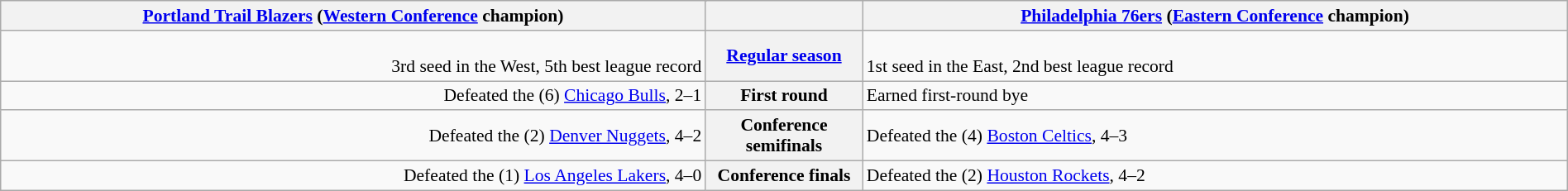<table style="width:100%; font-size:90%" class="wikitable">
<tr valign=top>
<th colspan="2" style="width:45%;"><a href='#'>Portland Trail Blazers</a> (<a href='#'>Western Conference</a> champion)</th>
<th></th>
<th colspan="2" style="width:45%;"><a href='#'>Philadelphia 76ers</a> (<a href='#'>Eastern Conference</a> champion)</th>
</tr>
<tr>
<td align=right><br>3rd seed in the West, 5th best league record</td>
<th colspan=2><a href='#'>Regular season</a></th>
<td><br>1st seed in the East, 2nd best league record</td>
</tr>
<tr>
<td align=right>Defeated the (6) <a href='#'>Chicago Bulls</a>, 2–1</td>
<th colspan=2>First round</th>
<td>Earned first-round bye</td>
</tr>
<tr>
<td align=right>Defeated the (2) <a href='#'>Denver Nuggets</a>, 4–2</td>
<th colspan=2>Conference semifinals</th>
<td>Defeated the (4) <a href='#'>Boston Celtics</a>, 4–3</td>
</tr>
<tr>
<td align=right>Defeated the (1) <a href='#'>Los Angeles Lakers</a>, 4–0</td>
<th colspan=2>Conference finals</th>
<td>Defeated the (2) <a href='#'>Houston Rockets</a>, 4–2</td>
</tr>
</table>
